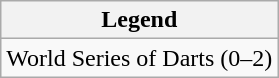<table class="wikitable">
<tr>
<th>Legend</th>
</tr>
<tr>
<td>World Series of Darts (0–2)</td>
</tr>
</table>
